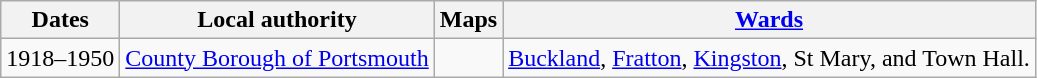<table class=wikitable>
<tr>
<th>Dates</th>
<th>Local authority</th>
<th>Maps</th>
<th><a href='#'>Wards</a></th>
</tr>
<tr>
<td>1918–1950</td>
<td><a href='#'>County Borough of Portsmouth</a></td>
<td></td>
<td><a href='#'>Buckland</a>, <a href='#'>Fratton</a>, <a href='#'>Kingston</a>, St Mary, and Town Hall.</td>
</tr>
</table>
